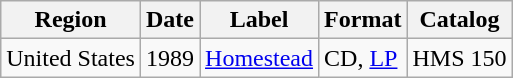<table class="wikitable">
<tr>
<th>Region</th>
<th>Date</th>
<th>Label</th>
<th>Format</th>
<th>Catalog</th>
</tr>
<tr>
<td>United States</td>
<td>1989</td>
<td><a href='#'>Homestead</a></td>
<td>CD, <a href='#'>LP</a></td>
<td>HMS 150</td>
</tr>
</table>
